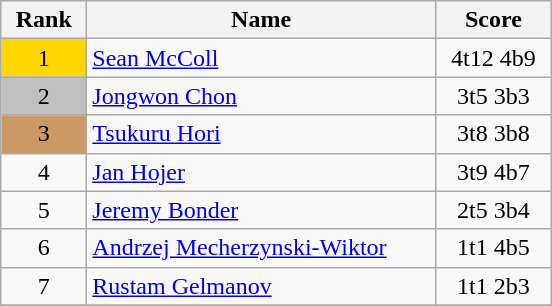<table class="wikitable">
<tr>
<th width = "50">Rank</th>
<th width = "225">Name</th>
<th width = "70">Score</th>
</tr>
<tr>
<td align="center" style="background: gold">1</td>
<td> <a href='#'>Sean McColl</a></td>
<td align="center">4t12 4b9</td>
</tr>
<tr>
<td align="center" style="background: silver">2</td>
<td> <a href='#'>Jongwon Chon</a></td>
<td align="center">3t5 3b3</td>
</tr>
<tr>
<td align="center" style="background: #cc9966">3</td>
<td> <a href='#'>Tsukuru Hori</a></td>
<td align="center">3t8 3b8</td>
</tr>
<tr>
<td align="center">4</td>
<td> <a href='#'>Jan Hojer</a></td>
<td align="center">3t9 4b7</td>
</tr>
<tr>
<td align="center">5</td>
<td> <a href='#'>Jeremy Bonder</a></td>
<td align="center">2t5 3b4</td>
</tr>
<tr>
<td align="center">6</td>
<td> <a href='#'>Andrzej Mecherzynski-Wiktor</a></td>
<td align="center">1t1 4b5</td>
</tr>
<tr>
<td align="center">7</td>
<td> <a href='#'>Rustam Gelmanov</a></td>
<td align="center">1t1 2b3</td>
</tr>
<tr>
</tr>
</table>
